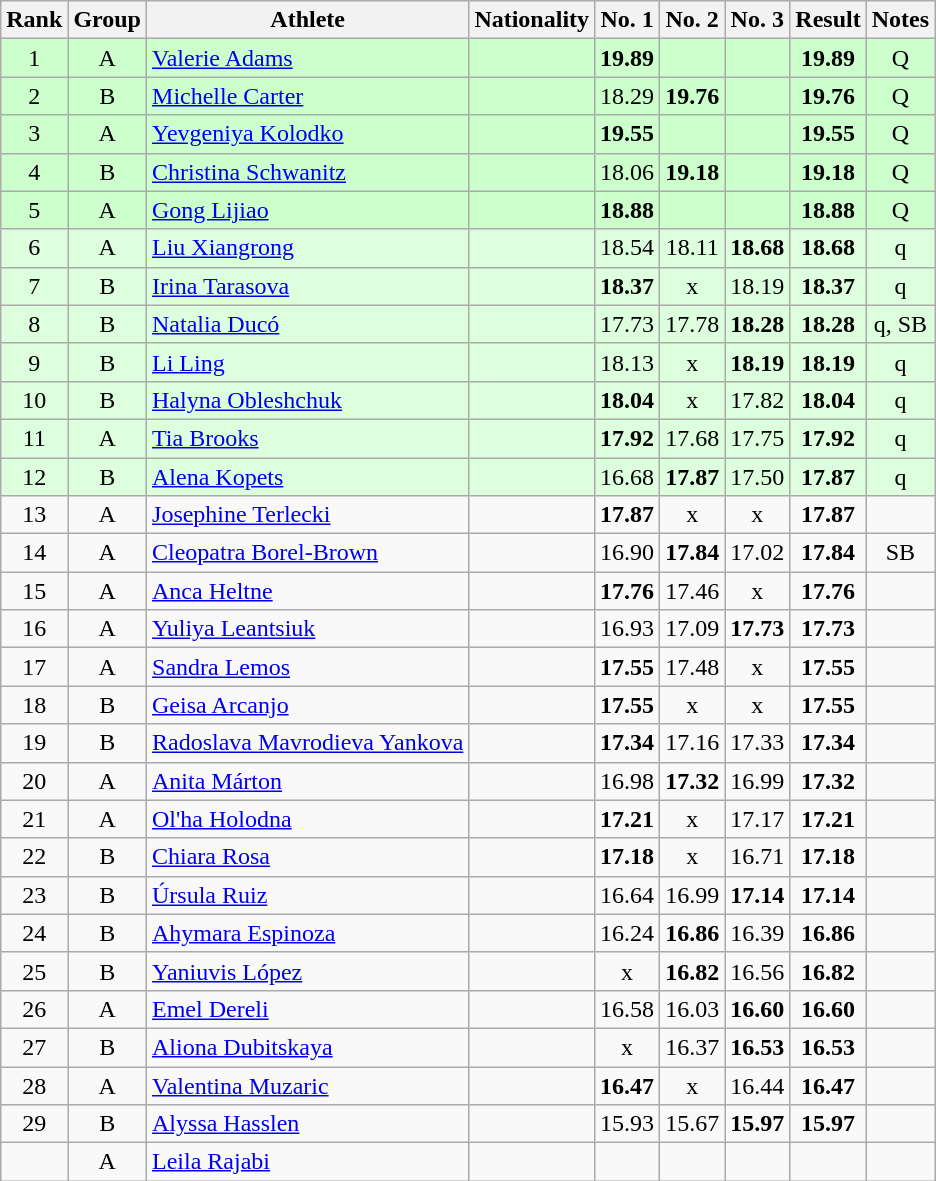<table class="wikitable sortable" style="text-align:center">
<tr>
<th>Rank</th>
<th>Group</th>
<th>Athlete</th>
<th>Nationality</th>
<th>No. 1</th>
<th>No. 2</th>
<th>No. 3</th>
<th>Result</th>
<th>Notes</th>
</tr>
<tr bgcolor=ccffcc>
<td>1</td>
<td>A</td>
<td align=left><a href='#'>Valerie Adams</a></td>
<td align=left></td>
<td><strong>19.89</strong></td>
<td></td>
<td></td>
<td><strong>19.89</strong></td>
<td>Q</td>
</tr>
<tr bgcolor=ccffcc>
<td>2</td>
<td>B</td>
<td align=left><a href='#'>Michelle Carter</a></td>
<td align=left></td>
<td>18.29</td>
<td><strong>19.76</strong></td>
<td></td>
<td><strong>19.76</strong></td>
<td>Q</td>
</tr>
<tr bgcolor=ccffcc>
<td>3</td>
<td>A</td>
<td align=left><a href='#'>Yevgeniya Kolodko</a></td>
<td align=left></td>
<td><strong>19.55</strong></td>
<td></td>
<td></td>
<td><strong>19.55</strong></td>
<td>Q</td>
</tr>
<tr bgcolor=ccffcc>
<td>4</td>
<td>B</td>
<td align=left><a href='#'>Christina Schwanitz</a></td>
<td align=left></td>
<td>18.06</td>
<td><strong>19.18</strong></td>
<td></td>
<td><strong>19.18</strong></td>
<td>Q</td>
</tr>
<tr bgcolor=ccffcc>
<td>5</td>
<td>A</td>
<td align=left><a href='#'>Gong Lijiao</a></td>
<td align=left></td>
<td><strong>18.88</strong></td>
<td></td>
<td></td>
<td><strong>18.88</strong></td>
<td>Q</td>
</tr>
<tr bgcolor=ddffdd>
<td>6</td>
<td>A</td>
<td align=left><a href='#'>Liu Xiangrong</a></td>
<td align=left></td>
<td>18.54</td>
<td>18.11</td>
<td><strong>18.68</strong></td>
<td><strong>18.68</strong></td>
<td>q</td>
</tr>
<tr bgcolor=ddffdd>
<td>7</td>
<td>B</td>
<td align=left><a href='#'>Irina Tarasova</a></td>
<td align=left></td>
<td><strong>18.37</strong></td>
<td>x</td>
<td>18.19</td>
<td><strong>18.37</strong></td>
<td>q</td>
</tr>
<tr bgcolor=ddffdd>
<td>8</td>
<td>B</td>
<td align=left><a href='#'>Natalia Ducó</a></td>
<td align=left></td>
<td>17.73</td>
<td>17.78</td>
<td><strong>18.28</strong></td>
<td><strong>18.28</strong></td>
<td>q, SB</td>
</tr>
<tr bgcolor=ddffdd>
<td>9</td>
<td>B</td>
<td align=left><a href='#'>Li Ling</a></td>
<td align=left></td>
<td>18.13</td>
<td>x</td>
<td><strong>18.19</strong></td>
<td><strong>18.19</strong></td>
<td>q</td>
</tr>
<tr bgcolor=ddffdd>
<td>10</td>
<td>B</td>
<td align=left><a href='#'>Halyna Obleshchuk</a></td>
<td align=left></td>
<td><strong>18.04</strong></td>
<td>x</td>
<td>17.82</td>
<td><strong>18.04</strong></td>
<td>q</td>
</tr>
<tr bgcolor=ddffdd>
<td>11</td>
<td>A</td>
<td align=left><a href='#'>Tia Brooks</a></td>
<td align=left></td>
<td><strong>17.92</strong></td>
<td>17.68</td>
<td>17.75</td>
<td><strong>17.92</strong></td>
<td>q</td>
</tr>
<tr bgcolor=ddffdd>
<td>12</td>
<td>B</td>
<td align=left><a href='#'>Alena Kopets</a></td>
<td align=left></td>
<td>16.68</td>
<td><strong>17.87</strong></td>
<td>17.50</td>
<td><strong>17.87</strong></td>
<td>q</td>
</tr>
<tr>
<td>13</td>
<td>A</td>
<td align=left><a href='#'>Josephine Terlecki</a></td>
<td align=left></td>
<td><strong>17.87</strong></td>
<td>x</td>
<td>x</td>
<td><strong>17.87</strong></td>
<td></td>
</tr>
<tr>
<td>14</td>
<td>A</td>
<td align=left><a href='#'>Cleopatra Borel-Brown</a></td>
<td align=left></td>
<td>16.90</td>
<td><strong>17.84</strong></td>
<td>17.02</td>
<td><strong>17.84</strong></td>
<td>SB</td>
</tr>
<tr>
<td>15</td>
<td>A</td>
<td align=left><a href='#'>Anca Heltne</a></td>
<td align=left></td>
<td><strong>17.76</strong></td>
<td>17.46</td>
<td>x</td>
<td><strong>17.76</strong></td>
<td></td>
</tr>
<tr>
<td>16</td>
<td>A</td>
<td align=left><a href='#'>Yuliya Leantsiuk</a></td>
<td align=left></td>
<td>16.93</td>
<td>17.09</td>
<td><strong>17.73</strong></td>
<td><strong>17.73</strong></td>
<td></td>
</tr>
<tr>
<td>17</td>
<td>A</td>
<td align=left><a href='#'>Sandra Lemos</a></td>
<td align=left></td>
<td><strong>17.55</strong></td>
<td>17.48</td>
<td>x</td>
<td><strong>17.55</strong></td>
<td></td>
</tr>
<tr>
<td>18</td>
<td>B</td>
<td align=left><a href='#'>Geisa Arcanjo</a></td>
<td align=left></td>
<td><strong>17.55</strong></td>
<td>x</td>
<td>x</td>
<td><strong>17.55</strong></td>
<td></td>
</tr>
<tr>
<td>19</td>
<td>B</td>
<td align=left><a href='#'>Radoslava Mavrodieva Yankova</a></td>
<td align=left></td>
<td><strong>17.34</strong></td>
<td>17.16</td>
<td>17.33</td>
<td><strong>17.34</strong></td>
<td></td>
</tr>
<tr>
<td>20</td>
<td>A</td>
<td align=left><a href='#'>Anita Márton</a></td>
<td align=left></td>
<td>16.98</td>
<td><strong>17.32</strong></td>
<td>16.99</td>
<td><strong>17.32</strong></td>
<td></td>
</tr>
<tr>
<td>21</td>
<td>A</td>
<td align=left><a href='#'>Ol'ha Holodna</a></td>
<td align=left></td>
<td><strong>17.21</strong></td>
<td>x</td>
<td>17.17</td>
<td><strong>17.21</strong></td>
<td></td>
</tr>
<tr>
<td>22</td>
<td>B</td>
<td align=left><a href='#'>Chiara Rosa</a></td>
<td align=left></td>
<td><strong>17.18</strong></td>
<td>x</td>
<td>16.71</td>
<td><strong>17.18</strong></td>
<td></td>
</tr>
<tr>
<td>23</td>
<td>B</td>
<td align=left><a href='#'>Úrsula Ruiz</a></td>
<td align=left></td>
<td>16.64</td>
<td>16.99</td>
<td><strong>17.14</strong></td>
<td><strong>17.14</strong></td>
<td></td>
</tr>
<tr>
<td>24</td>
<td>B</td>
<td align=left><a href='#'>Ahymara Espinoza</a></td>
<td align=left></td>
<td>16.24</td>
<td><strong>16.86</strong></td>
<td>16.39</td>
<td><strong>16.86</strong></td>
<td></td>
</tr>
<tr>
<td>25</td>
<td>B</td>
<td align=left><a href='#'>Yaniuvis López</a></td>
<td align=left></td>
<td>x</td>
<td><strong>16.82</strong></td>
<td>16.56</td>
<td><strong>16.82</strong></td>
<td></td>
</tr>
<tr>
<td>26</td>
<td>A</td>
<td align=left><a href='#'>Emel Dereli</a></td>
<td align=left></td>
<td>16.58</td>
<td>16.03</td>
<td><strong>16.60</strong></td>
<td><strong>16.60</strong></td>
<td></td>
</tr>
<tr>
<td>27</td>
<td>B</td>
<td align=left><a href='#'>Aliona Dubitskaya</a></td>
<td align=left></td>
<td>x</td>
<td>16.37</td>
<td><strong>16.53</strong></td>
<td><strong>16.53</strong></td>
<td></td>
</tr>
<tr>
<td>28</td>
<td>A</td>
<td align=left><a href='#'>Valentina Muzaric</a></td>
<td align=left></td>
<td><strong>16.47</strong></td>
<td>x</td>
<td>16.44</td>
<td><strong>16.47</strong></td>
<td></td>
</tr>
<tr>
<td>29</td>
<td>B</td>
<td align=left><a href='#'>Alyssa Hasslen</a></td>
<td align=left></td>
<td>15.93</td>
<td>15.67</td>
<td><strong>15.97</strong></td>
<td><strong>15.97</strong></td>
<td></td>
</tr>
<tr>
<td></td>
<td>A</td>
<td align=left><a href='#'>Leila Rajabi</a></td>
<td align=left></td>
<td></td>
<td></td>
<td></td>
<td><strong></strong></td>
<td></td>
</tr>
</table>
